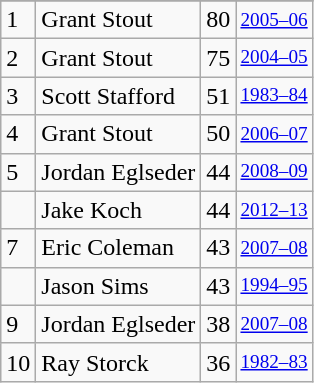<table class="wikitable">
<tr>
</tr>
<tr>
<td>1</td>
<td>Grant Stout</td>
<td>80</td>
<td style="font-size:80%;"><a href='#'>2005–06</a></td>
</tr>
<tr>
<td>2</td>
<td>Grant Stout</td>
<td>75</td>
<td style="font-size:80%;"><a href='#'>2004–05</a></td>
</tr>
<tr>
<td>3</td>
<td>Scott Stafford</td>
<td>51</td>
<td style="font-size:80%;"><a href='#'>1983–84</a></td>
</tr>
<tr>
<td>4</td>
<td>Grant Stout</td>
<td>50</td>
<td style="font-size:80%;"><a href='#'>2006–07</a></td>
</tr>
<tr>
<td>5</td>
<td>Jordan Eglseder</td>
<td>44</td>
<td style="font-size:80%;"><a href='#'>2008–09</a></td>
</tr>
<tr>
<td></td>
<td>Jake Koch</td>
<td>44</td>
<td style="font-size:80%;"><a href='#'>2012–13</a></td>
</tr>
<tr>
<td>7</td>
<td>Eric Coleman</td>
<td>43</td>
<td style="font-size:80%;"><a href='#'>2007–08</a></td>
</tr>
<tr>
<td></td>
<td>Jason Sims</td>
<td>43</td>
<td style="font-size:80%;"><a href='#'>1994–95</a></td>
</tr>
<tr>
<td>9</td>
<td>Jordan Eglseder</td>
<td>38</td>
<td style="font-size:80%;"><a href='#'>2007–08</a></td>
</tr>
<tr>
<td>10</td>
<td>Ray Storck</td>
<td>36</td>
<td style="font-size:80%;"><a href='#'>1982–83</a></td>
</tr>
</table>
